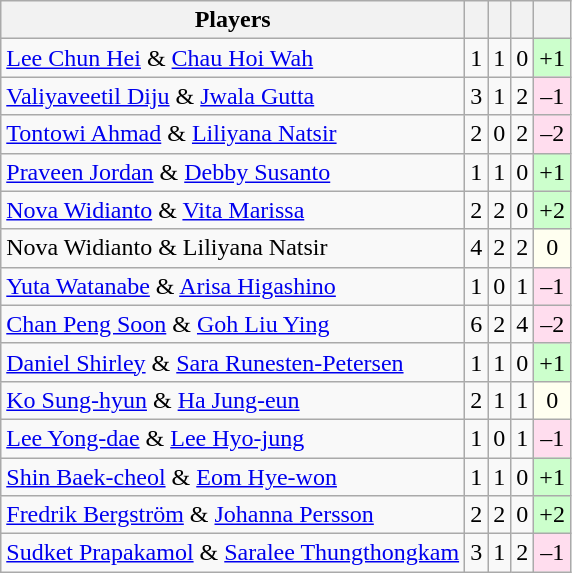<table class="sortable wikitable" style="text-align:center">
<tr>
<th>Players</th>
<th></th>
<th></th>
<th></th>
<th></th>
</tr>
<tr>
<td align="left"> <a href='#'>Lee Chun Hei</a> & <a href='#'>Chau Hoi Wah</a></td>
<td>1</td>
<td>1</td>
<td>0</td>
<td bgcolor="#ccffcc">+1</td>
</tr>
<tr>
<td align="left"> <a href='#'>Valiyaveetil Diju</a> & <a href='#'>Jwala Gutta</a></td>
<td>3</td>
<td>1</td>
<td>2</td>
<td bgcolor="#ffddee">–1</td>
</tr>
<tr>
<td align="left"> <a href='#'>Tontowi Ahmad</a> & <a href='#'>Liliyana Natsir</a></td>
<td>2</td>
<td>0</td>
<td>2</td>
<td bgcolor="#ffddee">–2</td>
</tr>
<tr>
<td align="left"> <a href='#'>Praveen Jordan</a> & <a href='#'>Debby Susanto</a></td>
<td>1</td>
<td>1</td>
<td>0</td>
<td bgcolor="#ccffcc">+1</td>
</tr>
<tr>
<td align="left"> <a href='#'>Nova Widianto</a> & <a href='#'>Vita Marissa</a></td>
<td>2</td>
<td>2</td>
<td>0</td>
<td bgcolor="#ccffcc">+2</td>
</tr>
<tr>
<td align="left"> Nova Widianto & Liliyana Natsir</td>
<td>4</td>
<td>2</td>
<td>2</td>
<td bgcolor="#fffff0">0</td>
</tr>
<tr>
<td align="left"> <a href='#'>Yuta Watanabe</a> & <a href='#'>Arisa Higashino</a></td>
<td>1</td>
<td>0</td>
<td>1</td>
<td bgcolor="#ffddee">–1</td>
</tr>
<tr>
<td align="left"> <a href='#'>Chan Peng Soon</a> & <a href='#'>Goh Liu Ying</a></td>
<td>6</td>
<td>2</td>
<td>4</td>
<td bgcolor="#ffddee">–2</td>
</tr>
<tr>
<td align="left"> <a href='#'>Daniel Shirley</a> & <a href='#'>Sara Runesten-Petersen</a></td>
<td>1</td>
<td>1</td>
<td>0</td>
<td bgcolor="#ccffcc">+1</td>
</tr>
<tr>
<td align="left"> <a href='#'>Ko Sung-hyun</a> & <a href='#'>Ha Jung-eun</a></td>
<td>2</td>
<td>1</td>
<td>1</td>
<td bgcolor="#fffff0">0</td>
</tr>
<tr>
<td align="left"> <a href='#'>Lee Yong-dae</a> & <a href='#'>Lee Hyo-jung</a></td>
<td>1</td>
<td>0</td>
<td>1</td>
<td bgcolor="#ffddee">–1</td>
</tr>
<tr>
<td align="left"> <a href='#'>Shin Baek-cheol</a> & <a href='#'>Eom Hye-won</a></td>
<td>1</td>
<td>1</td>
<td>0</td>
<td bgcolor="#ccffcc">+1</td>
</tr>
<tr>
<td align="left"> <a href='#'>Fredrik Bergström</a> & <a href='#'>Johanna Persson</a></td>
<td>2</td>
<td>2</td>
<td>0</td>
<td bgcolor="#ccffcc">+2</td>
</tr>
<tr>
<td align="left"> <a href='#'>Sudket Prapakamol</a> & <a href='#'>Saralee Thungthongkam</a></td>
<td>3</td>
<td>1</td>
<td>2</td>
<td bgcolor="#ffddee">–1</td>
</tr>
</table>
